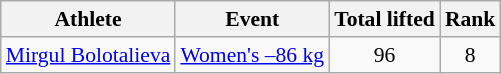<table class="wikitable" style="font-size:90%">
<tr>
<th>Athlete</th>
<th>Event</th>
<th>Total lifted</th>
<th>Rank</th>
</tr>
<tr align=center>
<td align=left><a href='#'>Mirgul Bolotalieva</a></td>
<td align=left><a href='#'>Women's –86 kg</a></td>
<td>96</td>
<td>8</td>
</tr>
</table>
